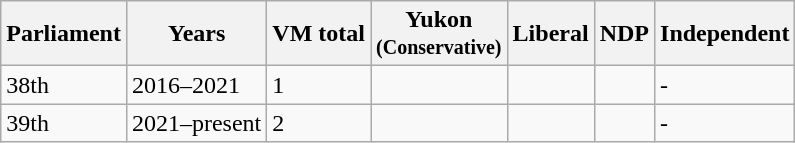<table class="wikitable sortable">
<tr>
<th data-sort-type="number">Parliament</th>
<th>Years</th>
<th>VM total</th>
<th>Yukon<br><small>(Conservative)</small></th>
<th>Liberal</th>
<th>NDP</th>
<th>Independent</th>
</tr>
<tr>
<td>38th</td>
<td>2016–2021</td>
<td>1</td>
<td></td>
<td></td>
<td></td>
<td>-</td>
</tr>
<tr>
<td>39th</td>
<td>2021–present</td>
<td>2</td>
<td></td>
<td></td>
<td></td>
<td>-</td>
</tr>
</table>
